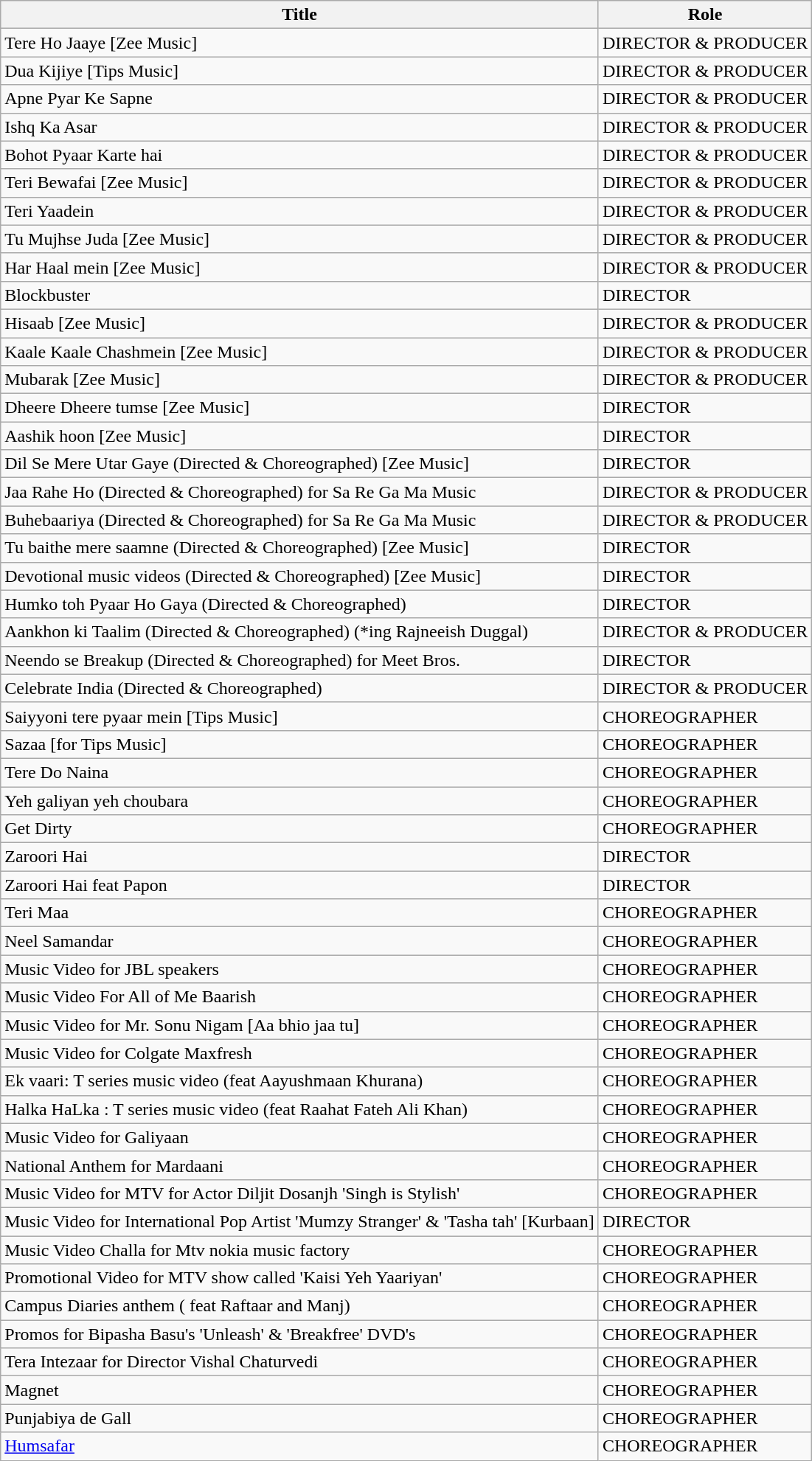<table class="wikitable">
<tr>
<th>Title</th>
<th>Role</th>
</tr>
<tr>
<td>Tere Ho Jaaye [Zee Music]</td>
<td>DIRECTOR & PRODUCER</td>
</tr>
<tr>
<td>Dua Kijiye [Tips Music]</td>
<td>DIRECTOR & PRODUCER</td>
</tr>
<tr>
<td>Apne Pyar Ke Sapne</td>
<td>DIRECTOR & PRODUCER</td>
</tr>
<tr>
<td>Ishq Ka Asar</td>
<td>DIRECTOR & PRODUCER</td>
</tr>
<tr>
<td>Bohot Pyaar Karte hai</td>
<td>DIRECTOR & PRODUCER</td>
</tr>
<tr>
<td>Teri Bewafai [Zee Music]</td>
<td>DIRECTOR & PRODUCER</td>
</tr>
<tr>
<td>Teri Yaadein</td>
<td>DIRECTOR & PRODUCER</td>
</tr>
<tr>
<td>Tu Mujhse Juda [Zee Music]</td>
<td>DIRECTOR & PRODUCER</td>
</tr>
<tr>
<td>Har Haal mein [Zee Music]</td>
<td>DIRECTOR & PRODUCER</td>
</tr>
<tr>
<td>Blockbuster</td>
<td>DIRECTOR</td>
</tr>
<tr>
<td>Hisaab [Zee Music]</td>
<td>DIRECTOR & PRODUCER</td>
</tr>
<tr>
<td>Kaale Kaale Chashmein [Zee Music]</td>
<td>DIRECTOR & PRODUCER</td>
</tr>
<tr>
<td>Mubarak [Zee Music]</td>
<td>DIRECTOR & PRODUCER</td>
</tr>
<tr>
<td>Dheere Dheere tumse [Zee Music]</td>
<td>DIRECTOR</td>
</tr>
<tr>
<td>Aashik hoon [Zee Music]</td>
<td>DIRECTOR</td>
</tr>
<tr>
<td>Dil Se Mere Utar Gaye (Directed & Choreographed) [Zee Music]</td>
<td>DIRECTOR</td>
</tr>
<tr>
<td>Jaa Rahe Ho (Directed & Choreographed) for Sa Re Ga Ma Music</td>
<td>DIRECTOR & PRODUCER</td>
</tr>
<tr>
<td>Buhebaariya (Directed & Choreographed) for Sa Re Ga Ma Music</td>
<td>DIRECTOR & PRODUCER</td>
</tr>
<tr>
<td>Tu baithe mere saamne (Directed & Choreographed) [Zee Music]</td>
<td>DIRECTOR</td>
</tr>
<tr>
<td>Devotional music videos (Directed & Choreographed) [Zee Music]</td>
<td>DIRECTOR</td>
</tr>
<tr>
<td>Humko toh Pyaar Ho Gaya (Directed & Choreographed)</td>
<td>DIRECTOR</td>
</tr>
<tr>
<td>Aankhon ki Taalim (Directed & Choreographed) (*ing Rajneeish Duggal)</td>
<td>DIRECTOR & PRODUCER</td>
</tr>
<tr>
<td>Neendo se Breakup (Directed & Choreographed) for Meet Bros.</td>
<td>DIRECTOR</td>
</tr>
<tr>
<td>Celebrate India (Directed & Choreographed)</td>
<td>DIRECTOR & PRODUCER</td>
</tr>
<tr>
<td>Saiyyoni tere pyaar mein [Tips Music]</td>
<td>CHOREOGRAPHER</td>
</tr>
<tr>
<td>Sazaa [for Tips Music]</td>
<td>CHOREOGRAPHER</td>
</tr>
<tr>
<td>Tere Do Naina</td>
<td>CHOREOGRAPHER</td>
</tr>
<tr>
<td>Yeh galiyan yeh choubara</td>
<td>CHOREOGRAPHER</td>
</tr>
<tr>
<td>Get Dirty</td>
<td>CHOREOGRAPHER</td>
</tr>
<tr>
<td>Zaroori Hai</td>
<td>DIRECTOR</td>
</tr>
<tr>
<td>Zaroori Hai feat Papon</td>
<td>DIRECTOR</td>
</tr>
<tr>
<td>Teri Maa</td>
<td>CHOREOGRAPHER</td>
</tr>
<tr>
<td>Neel Samandar</td>
<td>CHOREOGRAPHER</td>
</tr>
<tr>
<td>Music Video for JBL speakers</td>
<td>CHOREOGRAPHER</td>
</tr>
<tr>
<td>Music Video For All of Me Baarish</td>
<td>CHOREOGRAPHER</td>
</tr>
<tr>
<td>Music Video for Mr. Sonu Nigam [Aa bhio jaa tu]</td>
<td>CHOREOGRAPHER</td>
</tr>
<tr>
<td>Music Video for Colgate Maxfresh</td>
<td>CHOREOGRAPHER</td>
</tr>
<tr>
<td>Ek vaari: T series music video (feat Aayushmaan Khurana)</td>
<td>CHOREOGRAPHER</td>
</tr>
<tr>
<td>Halka HaLka : T series music video (feat Raahat Fateh Ali Khan)</td>
<td>CHOREOGRAPHER</td>
</tr>
<tr>
<td>Music Video for Galiyaan</td>
<td>CHOREOGRAPHER</td>
</tr>
<tr>
<td>National Anthem for Mardaani</td>
<td>CHOREOGRAPHER</td>
</tr>
<tr>
<td>Music Video for MTV for Actor Diljit Dosanjh 'Singh is Stylish'</td>
<td>CHOREOGRAPHER</td>
</tr>
<tr>
<td>Music Video for International Pop Artist 'Mumzy Stranger' & 'Tasha tah' [Kurbaan]</td>
<td>DIRECTOR</td>
</tr>
<tr>
<td>Music Video Challa for Mtv nokia music factory</td>
<td>CHOREOGRAPHER</td>
</tr>
<tr>
<td>Promotional Video for MTV show called 'Kaisi Yeh Yaariyan'</td>
<td>CHOREOGRAPHER</td>
</tr>
<tr>
<td>Campus Diaries anthem ( feat Raftaar and Manj)</td>
<td>CHOREOGRAPHER</td>
</tr>
<tr>
<td>Promos for Bipasha Basu's 'Unleash' & 'Breakfree' DVD's</td>
<td>CHOREOGRAPHER</td>
</tr>
<tr>
<td>Tera Intezaar for Director Vishal Chaturvedi</td>
<td>CHOREOGRAPHER</td>
</tr>
<tr>
<td>Magnet</td>
<td>CHOREOGRAPHER</td>
</tr>
<tr>
<td>Punjabiya de Gall</td>
<td>CHOREOGRAPHER</td>
</tr>
<tr>
<td><a href='#'>Humsafar</a></td>
<td>CHOREOGRAPHER</td>
</tr>
</table>
